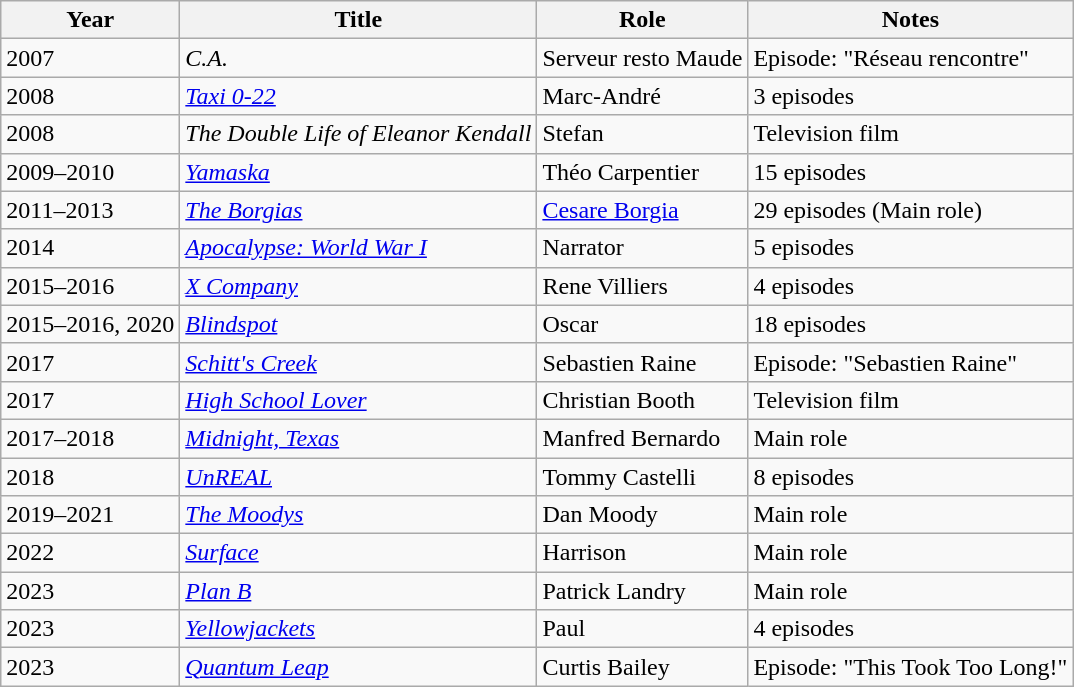<table class="wikitable sortable">
<tr>
<th>Year</th>
<th>Title</th>
<th>Role</th>
<th class="unsortable">Notes</th>
</tr>
<tr>
<td>2007</td>
<td><em>C.A.</em></td>
<td>Serveur resto Maude</td>
<td>Episode: "Réseau rencontre"</td>
</tr>
<tr>
<td>2008</td>
<td><em><a href='#'>Taxi 0-22</a></em></td>
<td>Marc-André</td>
<td>3 episodes</td>
</tr>
<tr>
<td>2008</td>
<td data-sort-value="Double Life of Eleanor Kendall, The"><em>The Double Life of Eleanor Kendall</em></td>
<td>Stefan</td>
<td>Television film</td>
</tr>
<tr>
<td>2009–2010</td>
<td><em><a href='#'>Yamaska</a></em></td>
<td>Théo Carpentier</td>
<td>15 episodes</td>
</tr>
<tr>
<td>2011–2013</td>
<td data-sort-value="Borgias, The"><em><a href='#'>The Borgias</a></em></td>
<td><a href='#'>Cesare Borgia</a></td>
<td>29 episodes (Main role)</td>
</tr>
<tr>
<td>2014</td>
<td><em><a href='#'>Apocalypse: World War I</a></em></td>
<td>Narrator</td>
<td>5 episodes</td>
</tr>
<tr>
<td>2015–2016</td>
<td><em><a href='#'>X Company</a></em></td>
<td>Rene Villiers</td>
<td>4 episodes</td>
</tr>
<tr>
<td>2015–2016, 2020</td>
<td><em><a href='#'>Blindspot</a></em></td>
<td>Oscar</td>
<td>18 episodes</td>
</tr>
<tr>
<td>2017</td>
<td><em><a href='#'>Schitt's Creek</a></em></td>
<td>Sebastien Raine</td>
<td>Episode: "Sebastien Raine"</td>
</tr>
<tr>
<td>2017</td>
<td><em><a href='#'>High School Lover</a></em></td>
<td>Christian Booth</td>
<td>Television film</td>
</tr>
<tr>
<td>2017–2018</td>
<td><em><a href='#'>Midnight, Texas</a></em></td>
<td>Manfred Bernardo</td>
<td>Main role</td>
</tr>
<tr>
<td>2018</td>
<td><em><a href='#'>UnREAL</a></em></td>
<td>Tommy Castelli</td>
<td>8 episodes</td>
</tr>
<tr>
<td>2019–2021</td>
<td data-sort-value="Moodys, The"><em><a href='#'>The Moodys</a></em></td>
<td>Dan Moody</td>
<td>Main role</td>
</tr>
<tr>
<td>2022</td>
<td><em><a href='#'>Surface</a></em></td>
<td>Harrison</td>
<td>Main role</td>
</tr>
<tr>
<td>2023</td>
<td><em><a href='#'>Plan B</a></em></td>
<td>Patrick Landry</td>
<td>Main role</td>
</tr>
<tr>
<td>2023</td>
<td><em><a href='#'>Yellowjackets</a></em></td>
<td>Paul</td>
<td>4 episodes</td>
</tr>
<tr>
<td>2023</td>
<td><em><a href='#'>Quantum Leap</a></em></td>
<td>Curtis Bailey</td>
<td>Episode: "This Took Too Long!"</td>
</tr>
</table>
